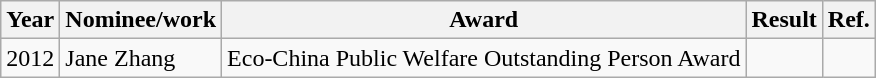<table class="wikitable">
<tr>
<th>Year</th>
<th>Nominee/work</th>
<th>Award</th>
<th><strong>Result</strong></th>
<th>Ref.</th>
</tr>
<tr>
<td>2012</td>
<td>Jane Zhang</td>
<td>Eco-China Public Welfare Outstanding Person Award</td>
<td></td>
<td></td>
</tr>
</table>
